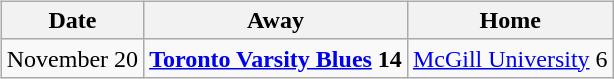<table cellspacing="10">
<tr>
<td valign="top"><br><table class="wikitable">
<tr>
<th>Date</th>
<th>Away</th>
<th>Home</th>
</tr>
<tr>
<td>November 20</td>
<td><strong><a href='#'>Toronto Varsity Blues</a> 14</strong></td>
<td><a href='#'>McGill University</a> 6</td>
</tr>
</table>
</td>
</tr>
</table>
